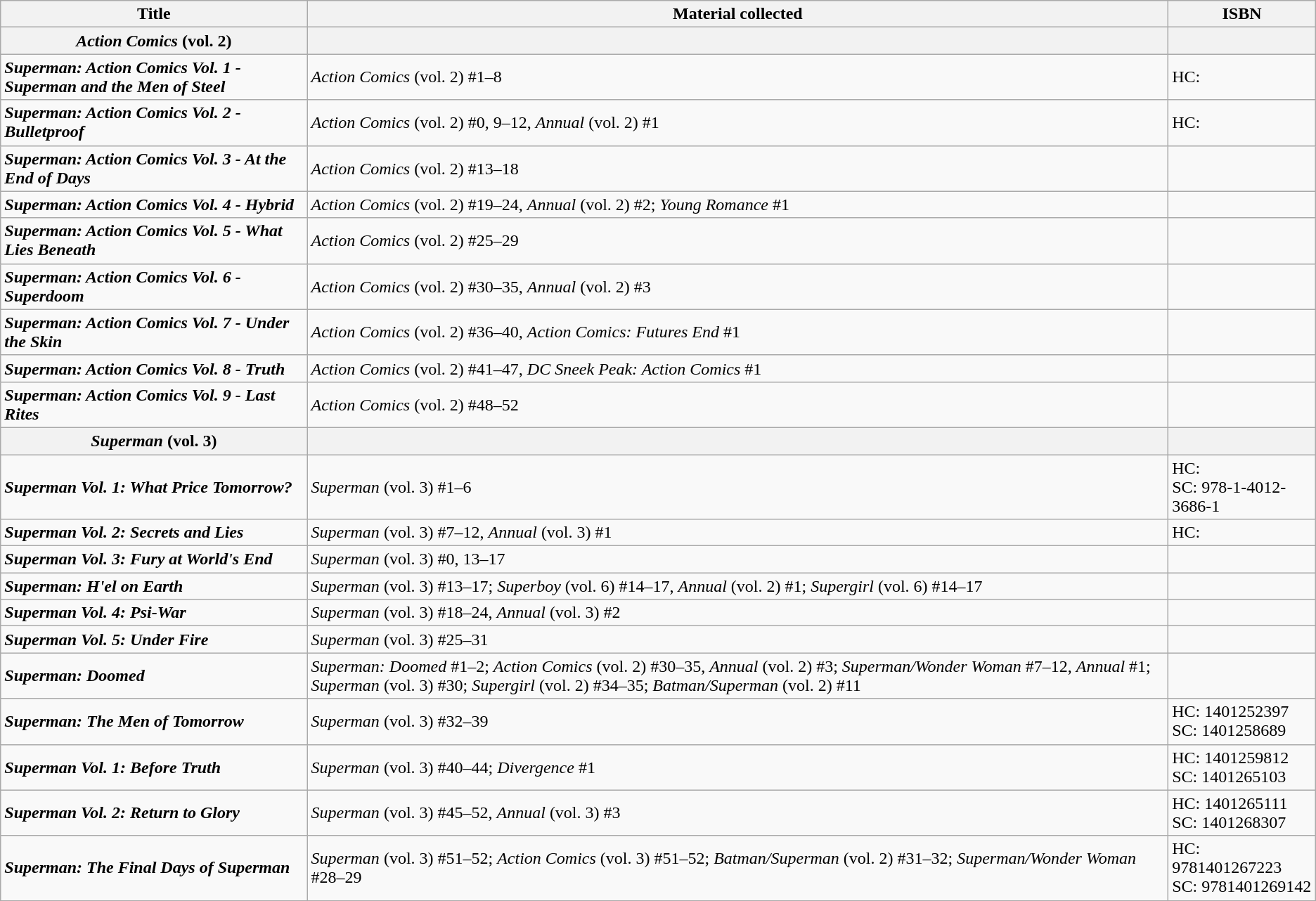<table class="wikitable">
<tr>
<th>Title</th>
<th>Material collected</th>
<th>ISBN</th>
</tr>
<tr>
<th><em>Action Comics</em> (vol. 2)</th>
<th></th>
<th></th>
</tr>
<tr>
<td><strong><em>Superman: Action Comics Vol. 1 - Superman and the Men of Steel</em></strong></td>
<td><em>Action Comics</em> (vol. 2) #1–8</td>
<td>HC: </td>
</tr>
<tr>
<td><strong><em>Superman: Action Comics Vol. 2 - Bulletproof</em></strong></td>
<td><em>Action Comics</em> (vol. 2) #0, 9–12, <em>Annual</em> (vol. 2) #1</td>
<td>HC: </td>
</tr>
<tr>
<td><strong><em>Superman: Action Comics Vol. 3 - At the End of Days</em></strong></td>
<td><em>Action Comics</em> (vol. 2) #13–18</td>
<td></td>
</tr>
<tr>
<td><strong><em>Superman: Action Comics Vol. 4 - Hybrid</em></strong></td>
<td><em>Action Comics</em> (vol. 2) #19–24, <em>Annual</em> (vol. 2) #2; <em>Young Romance</em> #1</td>
<td></td>
</tr>
<tr>
<td><strong><em>Superman: Action Comics Vol. 5 - What Lies Beneath</em></strong></td>
<td><em>Action Comics</em> (vol. 2) #25–29</td>
<td></td>
</tr>
<tr>
<td><strong><em>Superman: Action Comics Vol. 6 - Superdoom</em></strong></td>
<td><em>Action Comics</em> (vol. 2) #30–35, <em>Annual</em> (vol. 2) #3</td>
<td></td>
</tr>
<tr>
<td><strong><em>Superman: Action Comics Vol. 7 - Under the Skin</em></strong></td>
<td><em>Action Comics</em> (vol. 2) #36–40, <em>Action Comics: Futures End</em> #1</td>
<td></td>
</tr>
<tr>
<td><strong><em>Superman: Action Comics Vol. 8 - Truth</em></strong></td>
<td><em>Action Comics</em> (vol. 2) #41–47, <em>DC Sneek Peak: Action Comics</em> #1</td>
<td></td>
</tr>
<tr>
<td><strong><em>Superman: Action Comics Vol. 9 - Last Rites</em></strong></td>
<td><em>Action Comics</em> (vol. 2) #48–52</td>
<td></td>
</tr>
<tr>
<th><em>Superman</em> (vol. 3)</th>
<th></th>
<th></th>
</tr>
<tr>
<td><strong><em>Superman Vol. 1: What Price Tomorrow?</em></strong></td>
<td><em>Superman</em> (vol. 3) #1–6</td>
<td>HC: <br>SC: 978-1-4012-3686-1</td>
</tr>
<tr>
<td><strong><em>Superman Vol. 2: Secrets and Lies</em></strong></td>
<td><em>Superman</em> (vol. 3) #7–12, <em>Annual</em> (vol. 3) #1</td>
<td>HC: </td>
</tr>
<tr>
<td><strong><em>Superman Vol. 3: Fury at World's End</em></strong></td>
<td><em>Superman</em> (vol. 3) #0, 13–17</td>
<td></td>
</tr>
<tr>
<td><strong><em>Superman: H'el on Earth</em></strong></td>
<td><em>Superman</em> (vol. 3) #13–17; <em>Superboy</em> (vol. 6) #14–17, <em>Annual</em> (vol. 2) #1; <em>Supergirl</em> (vol. 6) #14–17</td>
<td></td>
</tr>
<tr>
<td><strong><em>Superman Vol. 4: Psi-War</em></strong></td>
<td><em>Superman</em> (vol. 3) #18–24, <em>Annual</em> (vol. 3) #2</td>
<td></td>
</tr>
<tr>
<td><strong><em>Superman Vol. 5: Under Fire</em></strong></td>
<td><em>Superman</em> (vol. 3) #25–31</td>
<td></td>
</tr>
<tr>
<td><strong><em>Superman: Doomed</em></strong></td>
<td><em>Superman: Doomed</em> #1–2; <em>Action Comics</em> (vol. 2) #30–35, <em>Annual</em> (vol. 2) #3; <em>Superman/Wonder Woman</em> #7–12, <em>Annual</em> #1; <em>Superman</em> (vol. 3) #30; <em>Supergirl</em> (vol. 2) #34–35; <em>Batman/Superman</em> (vol. 2) #11</td>
<td></td>
</tr>
<tr>
<td><strong><em>Superman: The Men of Tomorrow</em></strong></td>
<td><em>Superman</em> (vol. 3) #32–39</td>
<td>HC: 1401252397<br>SC: 1401258689</td>
</tr>
<tr>
<td><strong><em>Superman Vol. 1: Before Truth</em></strong></td>
<td><em>Superman</em> (vol. 3) #40–44; <em>Divergence</em> #1</td>
<td>HC: 1401259812<br>SC: 1401265103</td>
</tr>
<tr>
<td><strong><em>Superman Vol. 2: Return to Glory</em></strong></td>
<td><em>Superman</em> (vol. 3) #45–52, <em>Annual</em> (vol. 3) #3</td>
<td>HC: 1401265111<br>SC: 1401268307</td>
</tr>
<tr>
<td><strong><em>Superman: The Final Days of Superman</em></strong></td>
<td><em>Superman</em> (vol. 3) #51–52; <em>Action Comics</em> (vol. 3) #51–52; <em>Batman/Superman</em> (vol. 2) #31–32; <em>Superman/Wonder Woman</em> #28–29</td>
<td>HC: 9781401267223<br>SC: 9781401269142</td>
</tr>
</table>
